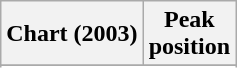<table class="wikitable sortable plainrowheaders">
<tr>
<th scope="col">Chart (2003)</th>
<th scope="col">Peak<br>position</th>
</tr>
<tr>
</tr>
<tr>
</tr>
<tr>
</tr>
<tr>
</tr>
<tr>
</tr>
<tr>
</tr>
<tr>
</tr>
<tr>
</tr>
<tr>
</tr>
</table>
